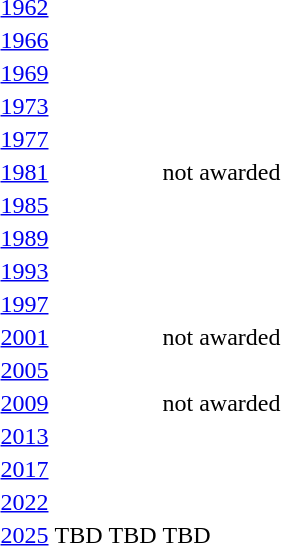<table>
<tr>
<td><a href='#'>1962</a></td>
<td></td>
<td></td>
<td></td>
</tr>
<tr>
<td><a href='#'>1966</a></td>
<td></td>
<td></td>
<td></td>
</tr>
<tr>
<td><a href='#'>1969</a></td>
<td></td>
<td></td>
<td></td>
</tr>
<tr>
<td><a href='#'>1973</a></td>
<td></td>
<td></td>
<td></td>
</tr>
<tr>
<td><a href='#'>1977</a></td>
<td></td>
<td></td>
<td></td>
</tr>
<tr>
<td><a href='#'>1981</a></td>
<td></td>
<td><br></td>
<td>not awarded</td>
</tr>
<tr>
<td><a href='#'>1985</a></td>
<td></td>
<td></td>
<td></td>
</tr>
<tr>
<td><a href='#'>1989</a></td>
<td></td>
<td></td>
<td></td>
</tr>
<tr>
<td><a href='#'>1993</a></td>
<td></td>
<td></td>
<td></td>
</tr>
<tr>
<td><a href='#'>1997</a></td>
<td></td>
<td></td>
<td></td>
</tr>
<tr>
<td><a href='#'>2001</a></td>
<td><br></td>
<td><br></td>
<td>not awarded</td>
</tr>
<tr>
<td><a href='#'>2005</a></td>
<td></td>
<td></td>
<td></td>
</tr>
<tr>
<td><a href='#'>2009</a></td>
<td><br></td>
<td></td>
<td>not awarded</td>
</tr>
<tr>
<td><a href='#'>2013</a></td>
<td></td>
<td></td>
<td></td>
</tr>
<tr>
<td><a href='#'>2017</a></td>
<td></td>
<td></td>
<td></td>
</tr>
<tr>
<td><a href='#'>2022</a></td>
<td></td>
<td></td>
<td></td>
</tr>
<tr>
<td><a href='#'>2025</a></td>
<td>TBD</td>
<td>TBD</td>
<td>TBD</td>
</tr>
</table>
